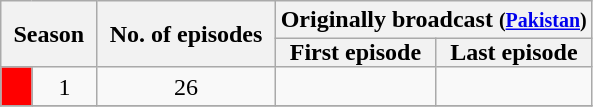<table class="wikitable" style="text-align:center">
<tr>
<th style="padding: 0 8px" colspan="2" rowspan="2">Season</th>
<th style="padding: 0 8px" rowspan="2">No. of episodes</th>
<th colspan="2">Originally broadcast <small>(<a href='#'>Pakistan</a>)</small></th>
</tr>
<tr>
<th style="padding: 0 8px">First episode</th>
<th style="padding: 0 8px">Last episode</th>
</tr>
<tr>
<td style="background:#f00;"></td>
<td style="text-align:center;">1</td>
<td style="text-align:center;">26</td>
<td style="text-align:center;"></td>
<td style="text-align:center;"></td>
</tr>
<tr>
</tr>
</table>
